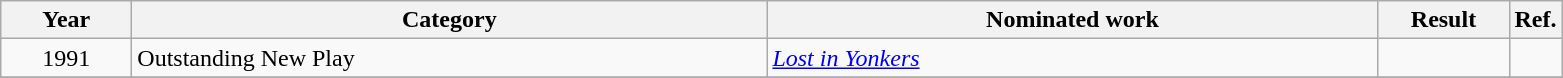<table class=wikitable>
<tr>
<th scope="col" style="width:5em;">Year</th>
<th scope="col" style="width:26em;">Category</th>
<th scope="col" style="width:25em;">Nominated work</th>
<th scope="col" style="width:5em;">Result</th>
<th>Ref.</th>
</tr>
<tr>
<td style="text-align:center;">1991</td>
<td>Outstanding New Play</td>
<td><em><a href='#'>Lost in Yonkers</a></em></td>
<td></td>
<td></td>
</tr>
<tr>
</tr>
</table>
